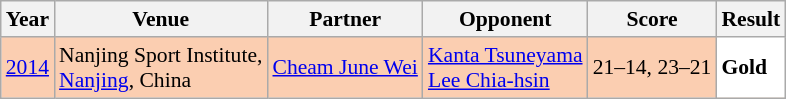<table class="sortable wikitable" style="font-size: 90%;">
<tr>
<th>Year</th>
<th>Venue</th>
<th>Partner</th>
<th>Opponent</th>
<th>Score</th>
<th>Result</th>
</tr>
<tr style="background:#FBCEB1">
<td align="center"><a href='#'>2014</a></td>
<td align="left">Nanjing Sport Institute,<br><a href='#'>Nanjing</a>, China</td>
<td align="left"> <a href='#'>Cheam June Wei</a></td>
<td align="left"> <a href='#'>Kanta Tsuneyama</a><br> <a href='#'>Lee Chia-hsin</a></td>
<td align="left">21–14, 23–21</td>
<td style="text-align:left; background:white"> <strong>Gold</strong></td>
</tr>
</table>
